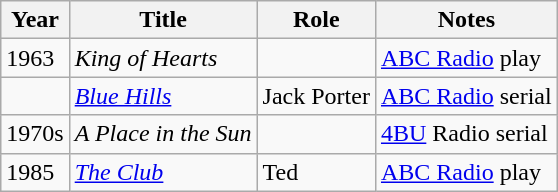<table class=wikitable>
<tr>
<th>Year</th>
<th>Title</th>
<th>Role</th>
<th>Notes</th>
</tr>
<tr>
<td>1963</td>
<td><em>King of Hearts</em></td>
<td></td>
<td><a href='#'>ABC Radio</a> play</td>
</tr>
<tr>
<td></td>
<td><em><a href='#'>Blue Hills</a></em></td>
<td>Jack Porter</td>
<td><a href='#'>ABC Radio</a> serial</td>
</tr>
<tr>
<td>1970s</td>
<td><em>A Place in the Sun</em></td>
<td></td>
<td><a href='#'>4BU</a> Radio serial</td>
</tr>
<tr>
<td>1985</td>
<td><em><a href='#'>The Club</a></em></td>
<td>Ted</td>
<td><a href='#'>ABC Radio</a> play</td>
</tr>
</table>
